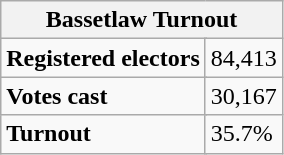<table class="wikitable" border="1">
<tr>
<th colspan="5">Bassetlaw Turnout</th>
</tr>
<tr>
<td colspan="2"><strong>Registered electors</strong></td>
<td colspan="3">84,413</td>
</tr>
<tr>
<td colspan="2"><strong>Votes cast</strong></td>
<td colspan="3">30,167</td>
</tr>
<tr>
<td colspan="2"><strong>Turnout</strong></td>
<td colspan="3">35.7%</td>
</tr>
</table>
